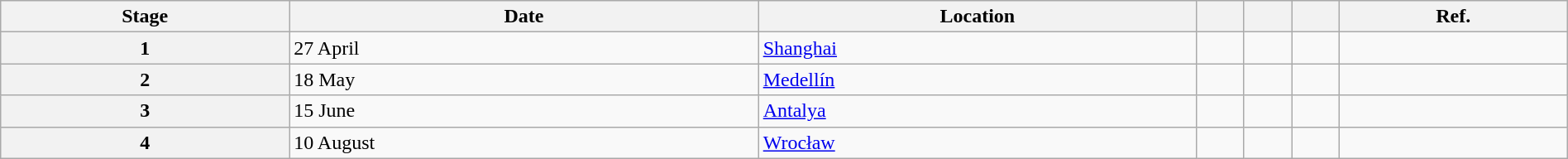<table class="wikitable" style="width:100%">
<tr>
<th>Stage</th>
<th>Date</th>
<th>Location</th>
<th></th>
<th></th>
<th></th>
<th>Ref.</th>
</tr>
<tr>
<th>1</th>
<td>27 April</td>
<td> <a href='#'>Shanghai</a></td>
<td></td>
<td></td>
<td></td>
<td></td>
</tr>
<tr>
<th>2</th>
<td>18 May</td>
<td> <a href='#'>Medellín</a></td>
<td></td>
<td></td>
<td></td>
<td></td>
</tr>
<tr>
<th>3</th>
<td>15 June</td>
<td> <a href='#'>Antalya</a></td>
<td></td>
<td></td>
<td></td>
<td></td>
</tr>
<tr>
<th>4</th>
<td>10 August</td>
<td> <a href='#'>Wrocław</a></td>
<td></td>
<td></td>
<td></td>
<td></td>
</tr>
</table>
